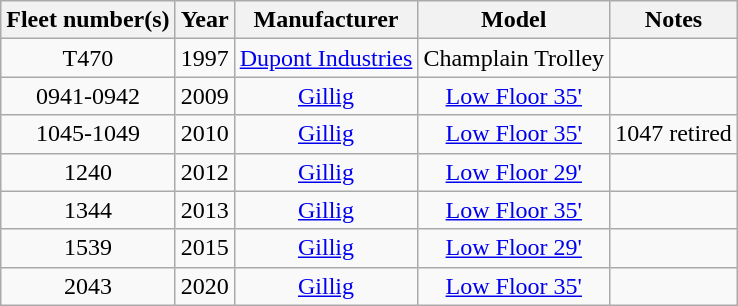<table class="wikitable">
<tr>
<th>Fleet number(s)</th>
<th>Year</th>
<th>Manufacturer</th>
<th>Model</th>
<th>Notes</th>
</tr>
<tr align="center">
<td>T470</td>
<td>1997</td>
<td><a href='#'>Dupont Industries</a></td>
<td>Champlain Trolley</td>
<td></td>
</tr>
<tr align="center">
<td>0941-0942</td>
<td>2009</td>
<td><a href='#'>Gillig</a></td>
<td><a href='#'>Low Floor 35'</a></td>
<td></td>
</tr>
<tr align="center">
<td>1045-1049</td>
<td>2010</td>
<td><a href='#'>Gillig</a></td>
<td><a href='#'>Low Floor 35'</a></td>
<td>1047 retired</td>
</tr>
<tr align="center">
<td>1240</td>
<td>2012</td>
<td><a href='#'>Gillig</a></td>
<td><a href='#'>Low Floor 29'</a></td>
<td></td>
</tr>
<tr align="center">
<td>1344</td>
<td>2013</td>
<td><a href='#'>Gillig</a></td>
<td><a href='#'>Low Floor 35'</a></td>
<td></td>
</tr>
<tr align="center">
<td>1539</td>
<td>2015</td>
<td><a href='#'>Gillig</a></td>
<td><a href='#'>Low Floor 29'</a></td>
<td></td>
</tr>
<tr align="center">
<td>2043</td>
<td>2020</td>
<td><a href='#'>Gillig</a></td>
<td><a href='#'>Low Floor 35'</a></td>
<td></td>
</tr>
</table>
